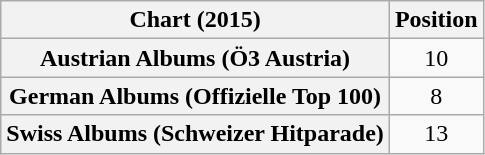<table class="wikitable plainrowheaders" style="text-align:center">
<tr>
<th>Chart (2015)</th>
<th>Position</th>
</tr>
<tr>
<th scope="row">Austrian Albums (Ö3 Austria)</th>
<td>10</td>
</tr>
<tr>
<th scope="row">German Albums (Offizielle Top 100)</th>
<td>8</td>
</tr>
<tr>
<th scope="row">Swiss Albums (Schweizer Hitparade)</th>
<td>13</td>
</tr>
</table>
